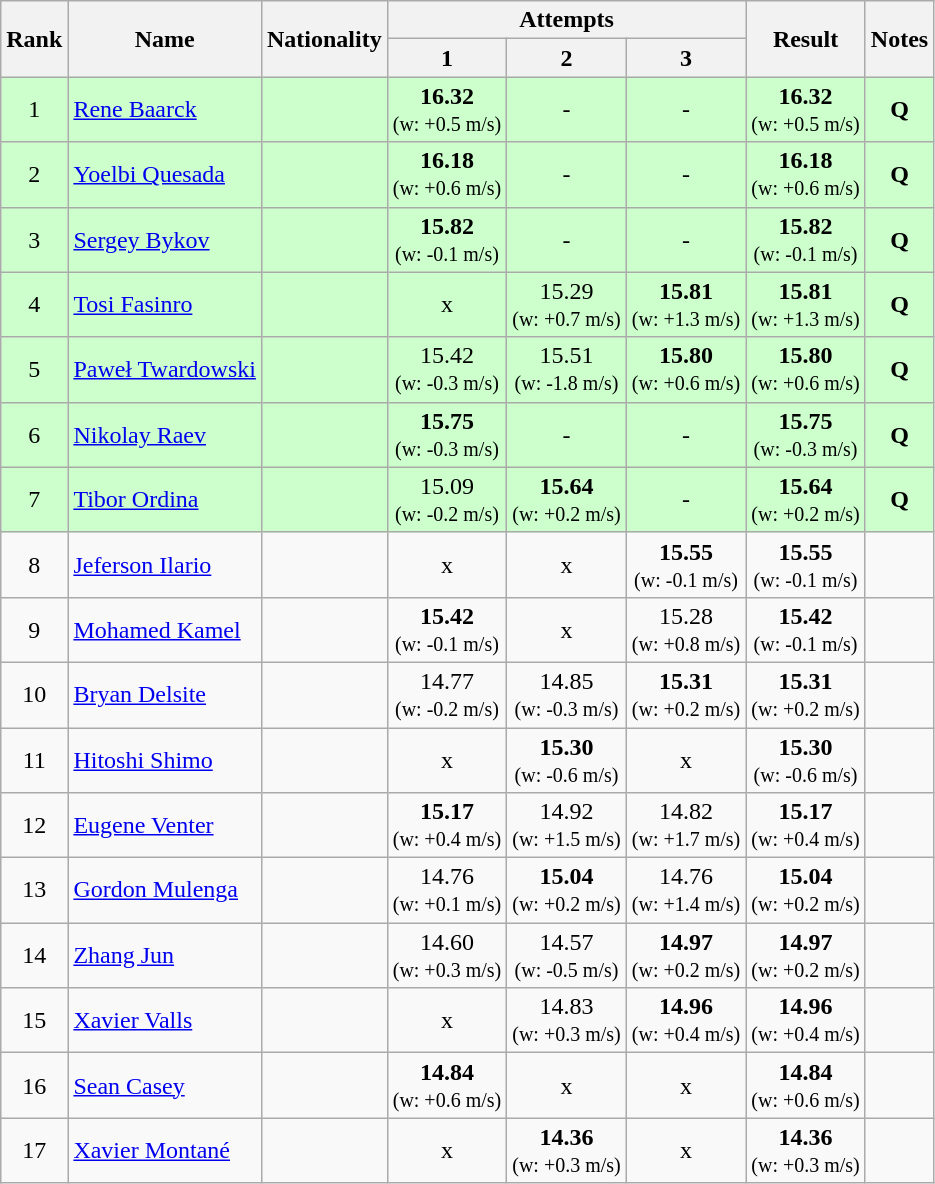<table class="wikitable sortable" style="text-align:center">
<tr>
<th rowspan=2>Rank</th>
<th rowspan=2>Name</th>
<th rowspan=2>Nationality</th>
<th colspan=3>Attempts</th>
<th rowspan=2>Result</th>
<th rowspan=2>Notes</th>
</tr>
<tr>
<th>1</th>
<th>2</th>
<th>3</th>
</tr>
<tr bgcolor=ccffcc>
<td>1</td>
<td align=left><a href='#'>Rene Baarck</a></td>
<td align=left></td>
<td><strong>16.32</strong><br><small>(w: +0.5 m/s)</small></td>
<td>-</td>
<td>-</td>
<td><strong>16.32</strong> <br><small>(w: +0.5 m/s)</small></td>
<td><strong>Q</strong></td>
</tr>
<tr bgcolor=ccffcc>
<td>2</td>
<td align=left><a href='#'>Yoelbi Quesada</a></td>
<td align=left></td>
<td><strong>16.18</strong><br><small>(w: +0.6 m/s)</small></td>
<td>-</td>
<td>-</td>
<td><strong>16.18</strong> <br><small>(w: +0.6 m/s)</small></td>
<td><strong>Q</strong></td>
</tr>
<tr bgcolor=ccffcc>
<td>3</td>
<td align=left><a href='#'>Sergey Bykov</a></td>
<td align=left></td>
<td><strong>15.82</strong><br><small>(w: -0.1 m/s)</small></td>
<td>-</td>
<td>-</td>
<td><strong>15.82</strong> <br><small>(w: -0.1 m/s)</small></td>
<td><strong>Q</strong></td>
</tr>
<tr bgcolor=ccffcc>
<td>4</td>
<td align=left><a href='#'>Tosi Fasinro</a></td>
<td align=left></td>
<td>x</td>
<td>15.29<br><small>(w: +0.7 m/s)</small></td>
<td><strong>15.81</strong><br><small>(w: +1.3 m/s)</small></td>
<td><strong>15.81</strong> <br><small>(w: +1.3 m/s)</small></td>
<td><strong>Q</strong></td>
</tr>
<tr bgcolor=ccffcc>
<td>5</td>
<td align=left><a href='#'>Paweł Twardowski</a></td>
<td align=left></td>
<td>15.42<br><small>(w: -0.3 m/s)</small></td>
<td>15.51<br><small>(w: -1.8 m/s)</small></td>
<td><strong>15.80</strong><br><small>(w: +0.6 m/s)</small></td>
<td><strong>15.80</strong> <br><small>(w: +0.6 m/s)</small></td>
<td><strong>Q</strong></td>
</tr>
<tr bgcolor=ccffcc>
<td>6</td>
<td align=left><a href='#'>Nikolay Raev</a></td>
<td align=left></td>
<td><strong>15.75</strong><br><small>(w: -0.3 m/s)</small></td>
<td>-</td>
<td>-</td>
<td><strong>15.75</strong> <br><small>(w: -0.3 m/s)</small></td>
<td><strong>Q</strong></td>
</tr>
<tr bgcolor=ccffcc>
<td>7</td>
<td align=left><a href='#'>Tibor Ordina</a></td>
<td align=left></td>
<td>15.09<br><small>(w: -0.2 m/s)</small></td>
<td><strong>15.64</strong><br><small>(w: +0.2 m/s)</small></td>
<td>-</td>
<td><strong>15.64</strong> <br><small>(w: +0.2 m/s)</small></td>
<td><strong>Q</strong></td>
</tr>
<tr>
<td>8</td>
<td align=left><a href='#'>Jeferson Ilario</a></td>
<td align=left></td>
<td>x</td>
<td>x</td>
<td><strong>15.55</strong><br><small>(w: -0.1 m/s)</small></td>
<td><strong>15.55</strong> <br><small>(w: -0.1 m/s)</small></td>
<td></td>
</tr>
<tr>
<td>9</td>
<td align=left><a href='#'>Mohamed Kamel</a></td>
<td align=left></td>
<td><strong>15.42</strong><br><small>(w: -0.1 m/s)</small></td>
<td>x</td>
<td>15.28<br><small>(w: +0.8 m/s)</small></td>
<td><strong>15.42</strong> <br><small>(w: -0.1 m/s)</small></td>
<td></td>
</tr>
<tr>
<td>10</td>
<td align=left><a href='#'>Bryan Delsite</a></td>
<td align=left></td>
<td>14.77<br><small>(w: -0.2 m/s)</small></td>
<td>14.85<br><small>(w: -0.3 m/s)</small></td>
<td><strong>15.31</strong><br><small>(w: +0.2 m/s)</small></td>
<td><strong>15.31</strong> <br><small>(w: +0.2 m/s)</small></td>
<td></td>
</tr>
<tr>
<td>11</td>
<td align=left><a href='#'>Hitoshi Shimo</a></td>
<td align=left></td>
<td>x</td>
<td><strong>15.30</strong><br><small>(w: -0.6 m/s)</small></td>
<td>x</td>
<td><strong>15.30</strong> <br><small>(w: -0.6 m/s)</small></td>
<td></td>
</tr>
<tr>
<td>12</td>
<td align=left><a href='#'>Eugene Venter</a></td>
<td align=left></td>
<td><strong>15.17</strong><br><small>(w: +0.4 m/s)</small></td>
<td>14.92<br><small>(w: +1.5 m/s)</small></td>
<td>14.82<br><small>(w: +1.7 m/s)</small></td>
<td><strong>15.17</strong> <br><small>(w: +0.4 m/s)</small></td>
<td></td>
</tr>
<tr>
<td>13</td>
<td align=left><a href='#'>Gordon Mulenga</a></td>
<td align=left></td>
<td>14.76<br><small>(w: +0.1 m/s)</small></td>
<td><strong>15.04</strong><br><small>(w: +0.2 m/s)</small></td>
<td>14.76<br><small>(w: +1.4 m/s)</small></td>
<td><strong>15.04</strong> <br><small>(w: +0.2 m/s)</small></td>
<td></td>
</tr>
<tr>
<td>14</td>
<td align=left><a href='#'>Zhang Jun</a></td>
<td align=left></td>
<td>14.60<br><small>(w: +0.3 m/s)</small></td>
<td>14.57<br><small>(w: -0.5 m/s)</small></td>
<td><strong>14.97</strong><br><small>(w: +0.2 m/s)</small></td>
<td><strong>14.97</strong> <br><small>(w: +0.2 m/s)</small></td>
<td></td>
</tr>
<tr>
<td>15</td>
<td align=left><a href='#'>Xavier Valls</a></td>
<td align=left></td>
<td>x</td>
<td>14.83<br><small>(w: +0.3 m/s)</small></td>
<td><strong>14.96</strong><br><small>(w: +0.4 m/s)</small></td>
<td><strong>14.96</strong> <br><small>(w: +0.4 m/s)</small></td>
<td></td>
</tr>
<tr>
<td>16</td>
<td align=left><a href='#'>Sean Casey</a></td>
<td align=left></td>
<td><strong>14.84</strong><br><small>(w: +0.6 m/s)</small></td>
<td>x</td>
<td>x</td>
<td><strong>14.84</strong> <br><small>(w: +0.6 m/s)</small></td>
<td></td>
</tr>
<tr>
<td>17</td>
<td align=left><a href='#'>Xavier Montané</a></td>
<td align=left></td>
<td>x</td>
<td><strong>14.36</strong><br><small>(w: +0.3 m/s)</small></td>
<td>x</td>
<td><strong>14.36</strong> <br><small>(w: +0.3 m/s)</small></td>
<td></td>
</tr>
</table>
